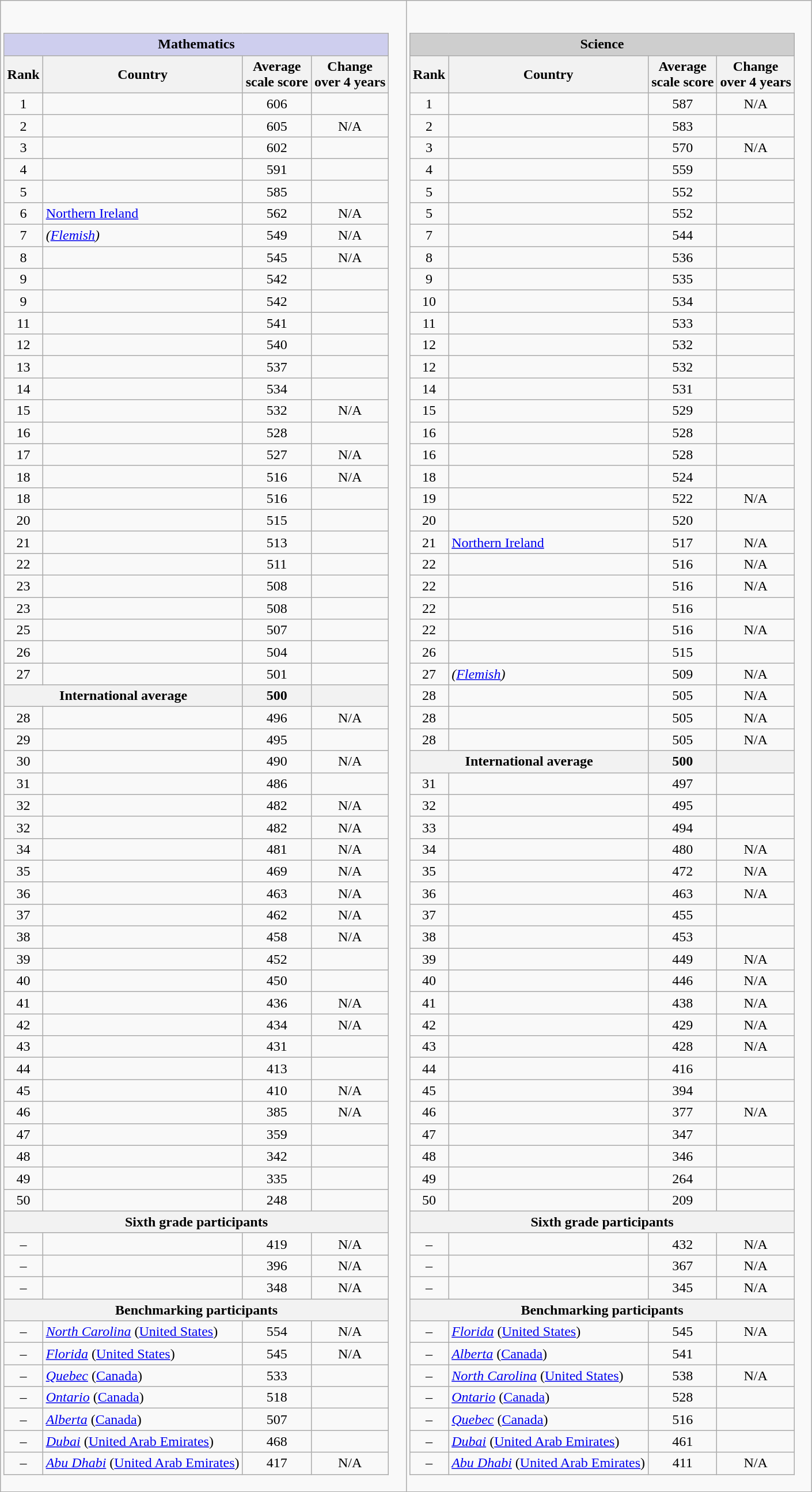<table class="wikitable">
<tr>
<td><br><table class="wikitable sortable" style="text-align:center;">
<tr>
<th colspan="4" style="background:#ceceee;">Mathematics</th>
</tr>
<tr>
<th>Rank</th>
<th>Country</th>
<th>Average<br>scale score</th>
<th>Change<br>over 4 years</th>
</tr>
<tr>
<td>1</td>
<td style="text-align:left;"></td>
<td>606</td>
<td></td>
</tr>
<tr>
<td>2</td>
<td style="text-align:left;"></td>
<td>605</td>
<td>N/A</td>
</tr>
<tr>
<td>3</td>
<td style="text-align:left;"></td>
<td>602</td>
<td></td>
</tr>
<tr>
<td>4</td>
<td style="text-align:left;"></td>
<td>591</td>
<td></td>
</tr>
<tr>
<td>5</td>
<td style="text-align:left;"></td>
<td>585</td>
<td></td>
</tr>
<tr>
<td>6</td>
<td style="text-align:left;"><a href='#'>Northern Ireland</a></td>
<td>562</td>
<td>N/A</td>
</tr>
<tr>
<td>7</td>
<td style="text-align:left;"> <em>(<a href='#'>Flemish</a>)</em></td>
<td>549</td>
<td>N/A</td>
</tr>
<tr>
<td>8</td>
<td style="text-align:left;"></td>
<td>545</td>
<td>N/A</td>
</tr>
<tr>
<td>9</td>
<td style="text-align:left;"></td>
<td>542</td>
<td></td>
</tr>
<tr>
<td>9</td>
<td style="text-align:left;"></td>
<td>542</td>
<td></td>
</tr>
<tr>
<td>11</td>
<td style="text-align:left;"></td>
<td>541</td>
<td></td>
</tr>
<tr>
<td>12</td>
<td style="text-align:left;"></td>
<td>540</td>
<td></td>
</tr>
<tr>
<td>13</td>
<td style="text-align:left;"></td>
<td>537</td>
<td></td>
</tr>
<tr>
<td>14</td>
<td style="text-align:left;"></td>
<td>534</td>
<td></td>
</tr>
<tr>
<td>15</td>
<td style="text-align:left;"></td>
<td>532</td>
<td>N/A</td>
</tr>
<tr>
<td>16</td>
<td style="text-align:left;"></td>
<td>528</td>
<td></td>
</tr>
<tr>
<td>17</td>
<td style="text-align:left;"></td>
<td>527</td>
<td>N/A</td>
</tr>
<tr>
<td>18</td>
<td style="text-align:left;"></td>
<td>516</td>
<td>N/A</td>
</tr>
<tr>
<td>18</td>
<td style="text-align:left;"></td>
<td>516</td>
<td></td>
</tr>
<tr>
<td>20</td>
<td style="text-align:left;"></td>
<td>515</td>
<td></td>
</tr>
<tr>
<td>21</td>
<td style="text-align:left;"></td>
<td>513</td>
<td></td>
</tr>
<tr>
<td>22</td>
<td style="text-align:left;"></td>
<td>511</td>
<td></td>
</tr>
<tr>
<td>23</td>
<td style="text-align:left;"></td>
<td>508</td>
<td></td>
</tr>
<tr>
<td>23</td>
<td style="text-align:left;"></td>
<td>508</td>
<td></td>
</tr>
<tr>
<td>25</td>
<td style="text-align:left;"></td>
<td>507</td>
<td></td>
</tr>
<tr>
<td>26</td>
<td style="text-align:left;"></td>
<td>504</td>
<td></td>
</tr>
<tr>
<td>27</td>
<td style="text-align:left;"></td>
<td>501</td>
<td></td>
</tr>
<tr>
<th colspan="2">International average</th>
<th>500</th>
<th></th>
</tr>
<tr>
<td>28</td>
<td style="text-align:left;"></td>
<td>496</td>
<td>N/A</td>
</tr>
<tr>
<td>29</td>
<td style="text-align:left;"></td>
<td>495</td>
<td></td>
</tr>
<tr>
<td>30</td>
<td style="text-align:left;"></td>
<td>490</td>
<td>N/A</td>
</tr>
<tr>
<td>31</td>
<td style="text-align:left;"></td>
<td>486</td>
<td></td>
</tr>
<tr>
<td>32</td>
<td style="text-align:left;"></td>
<td>482</td>
<td>N/A</td>
</tr>
<tr>
<td>32</td>
<td style="text-align:left;"></td>
<td>482</td>
<td>N/A</td>
</tr>
<tr>
<td>34</td>
<td style="text-align:left;"></td>
<td>481</td>
<td>N/A</td>
</tr>
<tr>
<td>35</td>
<td style="text-align:left;"></td>
<td>469</td>
<td>N/A</td>
</tr>
<tr>
<td>36</td>
<td style="text-align:left;"></td>
<td>463</td>
<td>N/A</td>
</tr>
<tr>
<td>37</td>
<td style="text-align:left;"></td>
<td>462</td>
<td>N/A</td>
</tr>
<tr>
<td>38</td>
<td style="text-align:left;"></td>
<td>458</td>
<td>N/A</td>
</tr>
<tr>
<td>39</td>
<td style="text-align:left;"></td>
<td>452</td>
<td></td>
</tr>
<tr>
<td>40</td>
<td style="text-align:left;"></td>
<td>450</td>
<td></td>
</tr>
<tr>
<td>41</td>
<td style="text-align:left;"></td>
<td>436</td>
<td>N/A</td>
</tr>
<tr>
<td>42</td>
<td style="text-align:left;"></td>
<td>434</td>
<td>N/A</td>
</tr>
<tr>
<td>43</td>
<td style="text-align:left;"></td>
<td>431</td>
<td></td>
</tr>
<tr>
<td>44</td>
<td style="text-align:left;"></td>
<td>413</td>
<td></td>
</tr>
<tr>
<td>45</td>
<td style="text-align:left;"></td>
<td>410</td>
<td>N/A</td>
</tr>
<tr>
<td>46</td>
<td style="text-align:left;"></td>
<td>385</td>
<td>N/A</td>
</tr>
<tr>
<td>47</td>
<td style="text-align:left;"></td>
<td>359</td>
<td></td>
</tr>
<tr>
<td>48</td>
<td style="text-align:left;"></td>
<td>342</td>
<td></td>
</tr>
<tr>
<td>49</td>
<td style="text-align:left;"></td>
<td>335</td>
<td></td>
</tr>
<tr>
<td>50</td>
<td style="text-align:left;"></td>
<td>248</td>
<td></td>
</tr>
<tr>
<th colspan="4">Sixth grade participants</th>
</tr>
<tr>
<td>–</td>
<td style="text-align:left;"></td>
<td>419</td>
<td>N/A</td>
</tr>
<tr>
<td>–</td>
<td style="text-align:left;"></td>
<td>396</td>
<td>N/A</td>
</tr>
<tr>
<td>–</td>
<td style="text-align:left;"></td>
<td>348</td>
<td>N/A</td>
</tr>
<tr>
<th colspan="4">Benchmarking participants</th>
</tr>
<tr>
<td>–</td>
<td style="text-align:left;"> <em><a href='#'>North Carolina</a></em> (<a href='#'>United States</a>)</td>
<td>554</td>
<td>N/A</td>
</tr>
<tr>
<td>–</td>
<td style="text-align:left;"> <em><a href='#'>Florida</a></em> (<a href='#'>United States</a>)</td>
<td>545</td>
<td>N/A</td>
</tr>
<tr>
<td>–</td>
<td style="text-align:left;"> <em><a href='#'>Quebec</a></em> (<a href='#'>Canada</a>)</td>
<td>533</td>
<td></td>
</tr>
<tr>
<td>–</td>
<td style="text-align:left;"> <em><a href='#'>Ontario</a></em> (<a href='#'>Canada</a>)</td>
<td>518</td>
<td></td>
</tr>
<tr>
<td>–</td>
<td style="text-align:left;"> <em><a href='#'>Alberta</a></em> (<a href='#'>Canada</a>)</td>
<td>507</td>
<td></td>
</tr>
<tr>
<td>–</td>
<td style="text-align:left;"> <em><a href='#'>Dubai</a></em> (<a href='#'>United Arab Emirates</a>)</td>
<td>468</td>
<td></td>
</tr>
<tr>
<td>–</td>
<td style="text-align:left;"> <em><a href='#'>Abu Dhabi</a></em> (<a href='#'>United Arab Emirates</a>)</td>
<td>417</td>
<td>N/A</td>
</tr>
</table>
</td>
<td><br><table class="wikitable sortable" style="text-align:center;">
<tr>
<th colspan="4" style="background:#cecece;">Science</th>
</tr>
<tr>
<th>Rank</th>
<th>Country</th>
<th>Average<br>scale score</th>
<th>Change<br>over 4 years</th>
</tr>
<tr>
<td>1</td>
<td style="text-align:left;"></td>
<td>587</td>
<td>N/A</td>
</tr>
<tr>
<td>2</td>
<td style="text-align:left;"></td>
<td>583</td>
<td></td>
</tr>
<tr>
<td>3</td>
<td style="text-align:left;"></td>
<td>570</td>
<td>N/A</td>
</tr>
<tr>
<td>4</td>
<td style="text-align:left;"></td>
<td>559</td>
<td></td>
</tr>
<tr>
<td>5</td>
<td style="text-align:left;"></td>
<td>552</td>
<td></td>
</tr>
<tr>
<td>5</td>
<td style="text-align:left;"></td>
<td>552</td>
<td></td>
</tr>
<tr>
<td>7</td>
<td style="text-align:left;"></td>
<td>544</td>
<td></td>
</tr>
<tr>
<td>8</td>
<td style="text-align:left;"></td>
<td>536</td>
<td></td>
</tr>
<tr>
<td>9</td>
<td style="text-align:left;"></td>
<td>535</td>
<td></td>
</tr>
<tr>
<td>10</td>
<td style="text-align:left;"></td>
<td>534</td>
<td></td>
</tr>
<tr>
<td>11</td>
<td style="text-align:left;"></td>
<td>533</td>
<td></td>
</tr>
<tr>
<td>12</td>
<td style="text-align:left;"></td>
<td>532</td>
<td></td>
</tr>
<tr>
<td>12</td>
<td style="text-align:left;"></td>
<td>532</td>
<td></td>
</tr>
<tr>
<td>14</td>
<td style="text-align:left;"></td>
<td>531</td>
<td></td>
</tr>
<tr>
<td>15</td>
<td style="text-align:left;"></td>
<td>529</td>
<td></td>
</tr>
<tr>
<td>16</td>
<td style="text-align:left;"></td>
<td>528</td>
<td></td>
</tr>
<tr>
<td>16</td>
<td style="text-align:left;"></td>
<td>528</td>
<td></td>
</tr>
<tr>
<td>18</td>
<td style="text-align:left;"></td>
<td>524</td>
<td></td>
</tr>
<tr>
<td>19</td>
<td style="text-align:left;"></td>
<td>522</td>
<td>N/A</td>
</tr>
<tr>
<td>20</td>
<td style="text-align:left;"></td>
<td>520</td>
<td></td>
</tr>
<tr>
<td>21</td>
<td style="text-align:left;"><a href='#'>Northern Ireland</a></td>
<td>517</td>
<td>N/A</td>
</tr>
<tr>
<td>22</td>
<td style="text-align:left;"></td>
<td>516</td>
<td>N/A</td>
</tr>
<tr>
<td>22</td>
<td style="text-align:left;"></td>
<td>516</td>
<td>N/A</td>
</tr>
<tr>
<td>22</td>
<td style="text-align:left;"></td>
<td>516</td>
<td></td>
</tr>
<tr>
<td>22</td>
<td style="text-align:left;"></td>
<td>516</td>
<td>N/A</td>
</tr>
<tr>
<td>26</td>
<td style="text-align:left;"></td>
<td>515</td>
<td></td>
</tr>
<tr>
<td>27</td>
<td style="text-align:left;"> <em>(<a href='#'>Flemish</a>)</em></td>
<td>509</td>
<td>N/A</td>
</tr>
<tr>
<td>28</td>
<td style="text-align:left;"></td>
<td>505</td>
<td>N/A</td>
</tr>
<tr>
<td>28</td>
<td style="text-align:left;"></td>
<td>505</td>
<td>N/A</td>
</tr>
<tr>
<td>28</td>
<td style="text-align:left;"></td>
<td>505</td>
<td>N/A</td>
</tr>
<tr>
<th colspan="2">International average</th>
<th>500</th>
<th></th>
</tr>
<tr>
<td>31</td>
<td style="text-align:left;"></td>
<td>497</td>
<td></td>
</tr>
<tr>
<td>32</td>
<td style="text-align:left;"></td>
<td>495</td>
<td></td>
</tr>
<tr>
<td>33</td>
<td style="text-align:left;"></td>
<td>494</td>
<td></td>
</tr>
<tr>
<td>34</td>
<td style="text-align:left;"></td>
<td>480</td>
<td>N/A</td>
</tr>
<tr>
<td>35</td>
<td style="text-align:left;"></td>
<td>472</td>
<td>N/A</td>
</tr>
<tr>
<td>36</td>
<td style="text-align:left;"></td>
<td>463</td>
<td>N/A</td>
</tr>
<tr>
<td>37</td>
<td style="text-align:left;"></td>
<td>455</td>
<td></td>
</tr>
<tr>
<td>38</td>
<td style="text-align:left;"></td>
<td>453</td>
<td></td>
</tr>
<tr>
<td>39</td>
<td style="text-align:left;"></td>
<td>449</td>
<td>N/A</td>
</tr>
<tr>
<td>40</td>
<td style="text-align:left;"></td>
<td>446</td>
<td>N/A</td>
</tr>
<tr>
<td>41</td>
<td style="text-align:left;"></td>
<td>438</td>
<td>N/A</td>
</tr>
<tr>
<td>42</td>
<td style="text-align:left;"></td>
<td>429</td>
<td>N/A</td>
</tr>
<tr>
<td>43</td>
<td style="text-align:left;"></td>
<td>428</td>
<td>N/A</td>
</tr>
<tr>
<td>44</td>
<td style="text-align:left;"></td>
<td>416</td>
<td></td>
</tr>
<tr>
<td>45</td>
<td style="text-align:left;"></td>
<td>394</td>
<td></td>
</tr>
<tr>
<td>46</td>
<td style="text-align:left;"></td>
<td>377</td>
<td>N/A</td>
</tr>
<tr>
<td>47</td>
<td style="text-align:left;"></td>
<td>347</td>
<td></td>
</tr>
<tr>
<td>48</td>
<td style="text-align:left;"></td>
<td>346</td>
<td></td>
</tr>
<tr>
<td>49</td>
<td style="text-align:left;"></td>
<td>264</td>
<td></td>
</tr>
<tr>
<td>50</td>
<td style="text-align:left;"></td>
<td>209</td>
<td></td>
</tr>
<tr>
<th colspan="4">Sixth grade participants</th>
</tr>
<tr>
<td>–</td>
<td style="text-align:left;"></td>
<td>432</td>
<td>N/A</td>
</tr>
<tr>
<td>–</td>
<td style="text-align:left;"></td>
<td>367</td>
<td>N/A</td>
</tr>
<tr>
<td>–</td>
<td style="text-align:left;"></td>
<td>345</td>
<td>N/A</td>
</tr>
<tr>
<th colspan="4">Benchmarking participants</th>
</tr>
<tr>
<td>–</td>
<td style="text-align:left;"> <em><a href='#'>Florida</a></em> (<a href='#'>United States</a>)</td>
<td>545</td>
<td>N/A</td>
</tr>
<tr>
<td>–</td>
<td style="text-align:left;"> <em><a href='#'>Alberta</a></em> (<a href='#'>Canada</a>)</td>
<td>541</td>
<td></td>
</tr>
<tr>
<td>–</td>
<td style="text-align:left;"> <em><a href='#'>North Carolina</a></em> (<a href='#'>United States</a>)</td>
<td>538</td>
<td>N/A</td>
</tr>
<tr>
<td>–</td>
<td style="text-align:left;"> <em><a href='#'>Ontario</a></em> (<a href='#'>Canada</a>)</td>
<td>528</td>
<td></td>
</tr>
<tr>
<td>–</td>
<td style="text-align:left;"> <em><a href='#'>Quebec</a></em> (<a href='#'>Canada</a>)</td>
<td>516</td>
<td></td>
</tr>
<tr>
<td>–</td>
<td style="text-align:left;"> <em><a href='#'>Dubai</a></em> (<a href='#'>United Arab Emirates</a>)</td>
<td>461</td>
<td></td>
</tr>
<tr>
<td>–</td>
<td style="text-align:left;"> <em><a href='#'>Abu Dhabi</a></em> (<a href='#'>United Arab Emirates</a>)</td>
<td>411</td>
<td>N/A</td>
</tr>
</table>
</td>
</tr>
</table>
